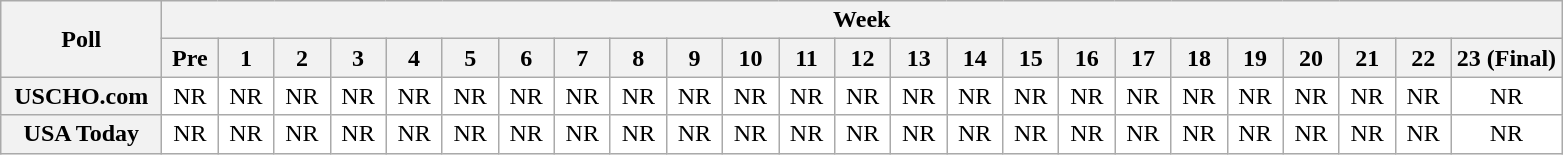<table class="wikitable" style="white-space:nowrap;">
<tr>
<th scope="col" width="100" rowspan="2">Poll</th>
<th colspan="25">Week</th>
</tr>
<tr>
<th scope="col" width="30">Pre</th>
<th scope="col" width="30">1</th>
<th scope="col" width="30">2</th>
<th scope="col" width="30">3</th>
<th scope="col" width="30">4</th>
<th scope="col" width="30">5</th>
<th scope="col" width="30">6</th>
<th scope="col" width="30">7</th>
<th scope="col" width="30">8</th>
<th scope="col" width="30">9</th>
<th scope="col" width="30">10</th>
<th scope="col" width="30">11</th>
<th scope="col" width="30">12</th>
<th scope="col" width="30">13</th>
<th scope="col" width="30">14</th>
<th scope="col" width="30">15</th>
<th scope="col" width="30">16</th>
<th scope="col" width="30">17</th>
<th scope="col" width="30">18</th>
<th scope="col" width="30">19</th>
<th scope="col" width="30">20</th>
<th scope="col" width="30">21</th>
<th scope="col" width="30">22</th>
<th scope="col" width="30">23 (Final)</th>
</tr>
<tr style="text-align:center;">
<th>USCHO.com</th>
<td bgcolor=FFFFFF>NR</td>
<td bgcolor=FFFFFF>NR</td>
<td bgcolor=FFFFFF>NR</td>
<td bgcolor=FFFFFF>NR</td>
<td bgcolor=FFFFFF>NR</td>
<td bgcolor=FFFFFF>NR</td>
<td bgcolor=FFFFFF>NR</td>
<td bgcolor=FFFFFF>NR</td>
<td bgcolor=FFFFFF>NR</td>
<td bgcolor=FFFFFF>NR</td>
<td bgcolor=FFFFFF>NR</td>
<td bgcolor=FFFFFF>NR</td>
<td bgcolor=FFFFFF>NR</td>
<td bgcolor=FFFFFF>NR</td>
<td bgcolor=FFFFFF>NR</td>
<td bgcolor=FFFFFF>NR</td>
<td bgcolor=FFFFFF>NR</td>
<td bgcolor=FFFFFF>NR</td>
<td bgcolor=FFFFFF>NR</td>
<td bgcolor=FFFFFF>NR</td>
<td bgcolor=FFFFFF>NR</td>
<td bgcolor=FFFFFF>NR</td>
<td bgcolor=FFFFFF>NR</td>
<td bgcolor=FFFFFF>NR</td>
</tr>
<tr style="text-align:center;">
<th>USA Today</th>
<td bgcolor=FFFFFF>NR</td>
<td bgcolor=FFFFFF>NR</td>
<td bgcolor=FFFFFF>NR</td>
<td bgcolor=FFFFFF>NR</td>
<td bgcolor=FFFFFF>NR</td>
<td bgcolor=FFFFFF>NR</td>
<td bgcolor=FFFFFF>NR</td>
<td bgcolor=FFFFFF>NR</td>
<td bgcolor=FFFFFF>NR</td>
<td bgcolor=FFFFFF>NR</td>
<td bgcolor=FFFFFF>NR</td>
<td bgcolor=FFFFFF>NR</td>
<td bgcolor=FFFFFF>NR</td>
<td bgcolor=FFFFFF>NR</td>
<td bgcolor=FFFFFF>NR</td>
<td bgcolor=FFFFFF>NR</td>
<td bgcolor=FFFFFF>NR</td>
<td bgcolor=FFFFFF>NR</td>
<td bgcolor=FFFFFF>NR</td>
<td bgcolor=FFFFFF>NR</td>
<td bgcolor=FFFFFF>NR</td>
<td bgcolor=FFFFFF>NR</td>
<td bgcolor=FFFFFF>NR</td>
<td bgcolor=FFFFFF>NR</td>
</tr>
</table>
